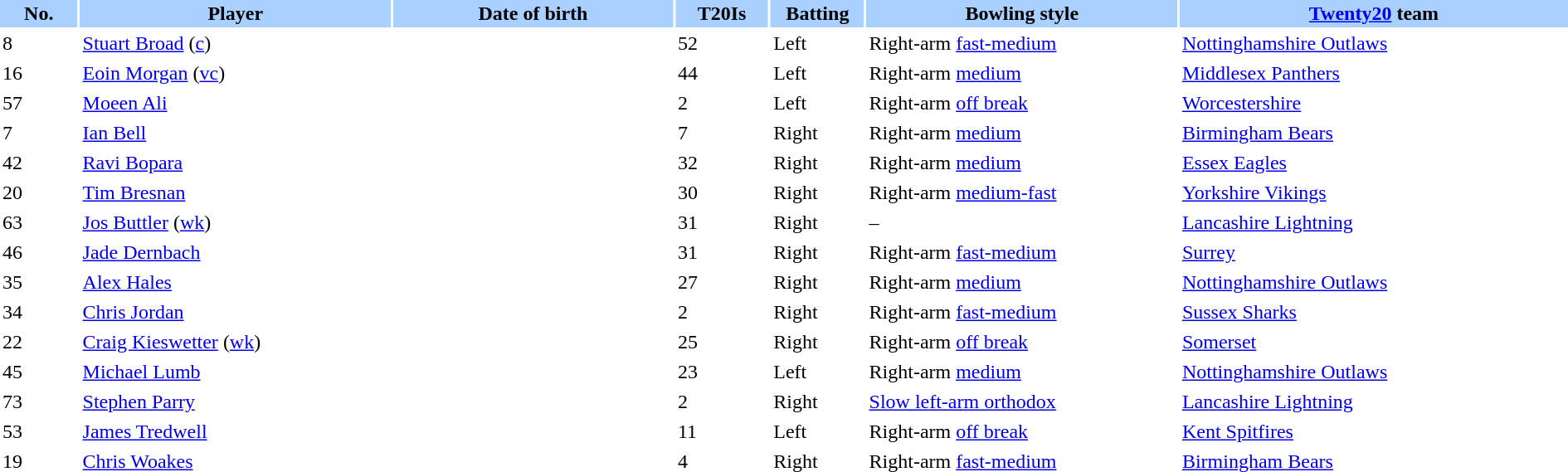<table border="0" cellspacing="2" cellpadding="2" style="width:100%;">
<tr style="background:#aad0ff;">
<th scope="col" width="5%">No.</th>
<th scope="col" width="20%">Player</th>
<th scope="col" width="18%">Date of birth</th>
<th scope="col" width="6%">T20Is</th>
<th scope="col" width="6%">Batting</th>
<th scope="col" width="20%">Bowling style</th>
<th scope="col" width="25%"><a href='#'>Twenty20</a> team</th>
</tr>
<tr>
<td>8</td>
<td><a href='#'>Stuart Broad</a> (<a href='#'>c</a>)</td>
<td></td>
<td>52</td>
<td>Left</td>
<td>Right-arm <a href='#'>fast-medium</a></td>
<td> <a href='#'>Nottinghamshire Outlaws</a></td>
</tr>
<tr>
<td>16</td>
<td><a href='#'>Eoin Morgan</a> (<a href='#'>vc</a>)</td>
<td></td>
<td>44</td>
<td>Left</td>
<td>Right-arm <a href='#'>medium</a></td>
<td> <a href='#'>Middlesex Panthers</a></td>
</tr>
<tr>
<td>57</td>
<td><a href='#'>Moeen Ali</a></td>
<td></td>
<td>2</td>
<td>Left</td>
<td>Right-arm <a href='#'>off break</a></td>
<td> <a href='#'>Worcestershire</a></td>
</tr>
<tr>
<td>7</td>
<td><a href='#'>Ian Bell</a></td>
<td></td>
<td>7</td>
<td>Right</td>
<td>Right-arm <a href='#'>medium</a></td>
<td> <a href='#'>Birmingham Bears</a></td>
</tr>
<tr>
<td>42</td>
<td><a href='#'>Ravi Bopara</a></td>
<td></td>
<td>32</td>
<td>Right</td>
<td>Right-arm <a href='#'>medium</a></td>
<td> <a href='#'>Essex Eagles</a></td>
</tr>
<tr>
<td>20</td>
<td><a href='#'>Tim Bresnan</a></td>
<td></td>
<td>30</td>
<td>Right</td>
<td>Right-arm <a href='#'>medium-fast</a></td>
<td> <a href='#'>Yorkshire Vikings</a></td>
</tr>
<tr>
<td>63</td>
<td><a href='#'>Jos Buttler</a> (<a href='#'>wk</a>)</td>
<td></td>
<td>31</td>
<td>Right</td>
<td>–</td>
<td> <a href='#'>Lancashire Lightning</a></td>
</tr>
<tr>
<td>46</td>
<td><a href='#'>Jade Dernbach</a></td>
<td></td>
<td>31</td>
<td>Right</td>
<td>Right-arm <a href='#'>fast-medium</a></td>
<td> <a href='#'>Surrey</a></td>
</tr>
<tr>
<td>35</td>
<td><a href='#'>Alex Hales</a></td>
<td></td>
<td>27</td>
<td>Right</td>
<td>Right-arm <a href='#'>medium</a></td>
<td> <a href='#'>Nottinghamshire Outlaws</a></td>
</tr>
<tr>
<td>34</td>
<td><a href='#'>Chris Jordan</a></td>
<td></td>
<td>2</td>
<td>Right</td>
<td>Right-arm <a href='#'>fast-medium</a></td>
<td> <a href='#'>Sussex Sharks</a></td>
</tr>
<tr>
<td>22</td>
<td><a href='#'>Craig Kieswetter</a> (<a href='#'>wk</a>)</td>
<td></td>
<td>25</td>
<td>Right</td>
<td>Right-arm <a href='#'>off break</a></td>
<td> <a href='#'>Somerset</a></td>
</tr>
<tr>
<td>45</td>
<td><a href='#'>Michael Lumb</a></td>
<td></td>
<td>23</td>
<td>Left</td>
<td>Right-arm <a href='#'>medium</a></td>
<td> <a href='#'>Nottinghamshire Outlaws</a></td>
</tr>
<tr>
<td>73</td>
<td><a href='#'>Stephen Parry</a></td>
<td></td>
<td>2</td>
<td>Right</td>
<td><a href='#'>Slow left-arm orthodox</a></td>
<td> <a href='#'>Lancashire Lightning</a></td>
</tr>
<tr>
<td>53</td>
<td><a href='#'>James Tredwell</a></td>
<td></td>
<td>11</td>
<td>Left</td>
<td>Right-arm <a href='#'>off break</a></td>
<td> <a href='#'>Kent Spitfires</a></td>
</tr>
<tr>
<td>19</td>
<td><a href='#'>Chris Woakes</a></td>
<td></td>
<td>4</td>
<td>Right</td>
<td>Right-arm <a href='#'>fast-medium</a></td>
<td> <a href='#'>Birmingham Bears</a></td>
</tr>
</table>
